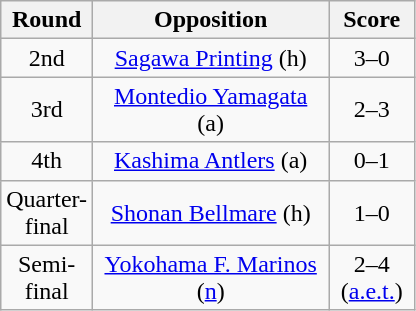<table class="wikitable" style="text-align:center;">
<tr>
<th width="25">Round</th>
<th width="150">Opposition</th>
<th width="50">Score</th>
</tr>
<tr>
<td>2nd</td>
<td><a href='#'>Sagawa Printing</a> (h)</td>
<td>3–0</td>
</tr>
<tr>
<td>3rd</td>
<td><a href='#'>Montedio Yamagata</a> (a)</td>
<td>2–3</td>
</tr>
<tr>
<td>4th</td>
<td><a href='#'>Kashima Antlers</a> (a)</td>
<td>0–1</td>
</tr>
<tr>
<td>Quarter-final</td>
<td><a href='#'>Shonan Bellmare</a> (h)</td>
<td>1–0</td>
</tr>
<tr>
<td>Semi-final</td>
<td><a href='#'>Yokohama F. Marinos</a> (<a href='#'>n</a>)</td>
<td>2–4 (<a href='#'>a.e.t.</a>)</td>
</tr>
</table>
